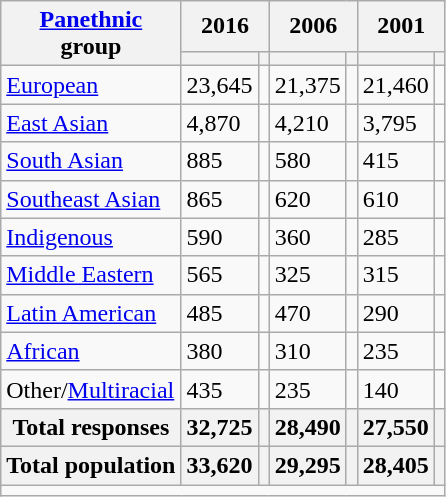<table class="wikitable sortable">
<tr>
<th rowspan="2"><a href='#'>Panethnic</a><br>group</th>
<th colspan="2">2016</th>
<th colspan="2">2006</th>
<th colspan="2">2001</th>
</tr>
<tr>
<th><a href='#'></a></th>
<th></th>
<th></th>
<th></th>
<th></th>
<th></th>
</tr>
<tr>
<td><a href='#'>European</a></td>
<td>23,645</td>
<td></td>
<td>21,375</td>
<td></td>
<td>21,460</td>
<td></td>
</tr>
<tr>
<td><a href='#'>East Asian</a></td>
<td>4,870</td>
<td></td>
<td>4,210</td>
<td></td>
<td>3,795</td>
<td></td>
</tr>
<tr>
<td><a href='#'>South Asian</a></td>
<td>885</td>
<td></td>
<td>580</td>
<td></td>
<td>415</td>
<td></td>
</tr>
<tr>
<td><a href='#'>Southeast Asian</a></td>
<td>865</td>
<td></td>
<td>620</td>
<td></td>
<td>610</td>
<td></td>
</tr>
<tr>
<td><a href='#'>Indigenous</a></td>
<td>590</td>
<td></td>
<td>360</td>
<td></td>
<td>285</td>
<td></td>
</tr>
<tr>
<td><a href='#'>Middle Eastern</a></td>
<td>565</td>
<td></td>
<td>325</td>
<td></td>
<td>315</td>
<td></td>
</tr>
<tr>
<td><a href='#'>Latin American</a></td>
<td>485</td>
<td></td>
<td>470</td>
<td></td>
<td>290</td>
<td></td>
</tr>
<tr>
<td><a href='#'>African</a></td>
<td>380</td>
<td></td>
<td>310</td>
<td></td>
<td>235</td>
<td></td>
</tr>
<tr>
<td>Other/<a href='#'>Multiracial</a></td>
<td>435</td>
<td></td>
<td>235</td>
<td></td>
<td>140</td>
<td></td>
</tr>
<tr>
<th>Total responses</th>
<th>32,725</th>
<th></th>
<th>28,490</th>
<th></th>
<th>27,550</th>
<th></th>
</tr>
<tr>
<th>Total population</th>
<th>33,620</th>
<th></th>
<th>29,295</th>
<th></th>
<th>28,405</th>
<th></th>
</tr>
<tr class="sortbottom">
<td colspan="10"></td>
</tr>
</table>
